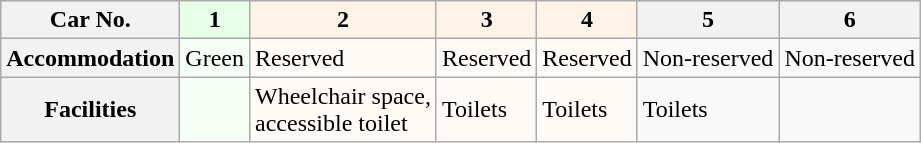<table class="wikitable">
<tr>
<th>Car No.</th>
<th style="background: #E6FFE6">1</th>
<th style="background: #FFF2E6">2</th>
<th style="background:#FFF2E6">3</th>
<th style="background: #FFF2E6">4</th>
<th>5</th>
<th>6</th>
</tr>
<tr>
<th>Accommodation</th>
<td style="background: #F5FFF5">Green</td>
<td style="background: #FFFAF5">Reserved</td>
<td style="background: #FFFAF5">Reserved</td>
<td style="background: #FFFAF5">Reserved</td>
<td>Non-reserved</td>
<td>Non-reserved</td>
</tr>
<tr>
<th>Facilities</th>
<td style="background: #F5FFF5"> </td>
<td style="background: #FFFAF5">Wheelchair space,<br>accessible toilet</td>
<td style="background: #FFFAF5">Toilets</td>
<td style="background: #FFFAF5">Toilets</td>
<td>Toilets</td>
<td> </td>
</tr>
</table>
